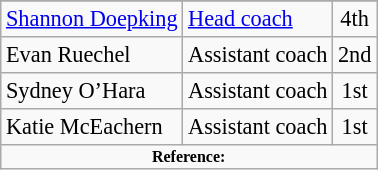<table class="wikitable" style="font-size:93%;">
<tr>
</tr>
<tr>
<td><a href='#'>Shannon Doepking</a></td>
<td><a href='#'>Head coach</a></td>
<td align=center>4th</td>
</tr>
<tr>
<td>Evan Ruechel</td>
<td>Assistant coach</td>
<td align=center>2nd</td>
</tr>
<tr>
<td>Sydney O’Hara</td>
<td>Assistant coach</td>
<td align=center>1st</td>
</tr>
<tr>
<td>Katie McEachern</td>
<td>Assistant coach</td>
<td align=center>1st</td>
</tr>
<tr>
<td colspan="4"  style="font-size:8pt; text-align:center;"><strong>Reference:</strong></td>
</tr>
</table>
